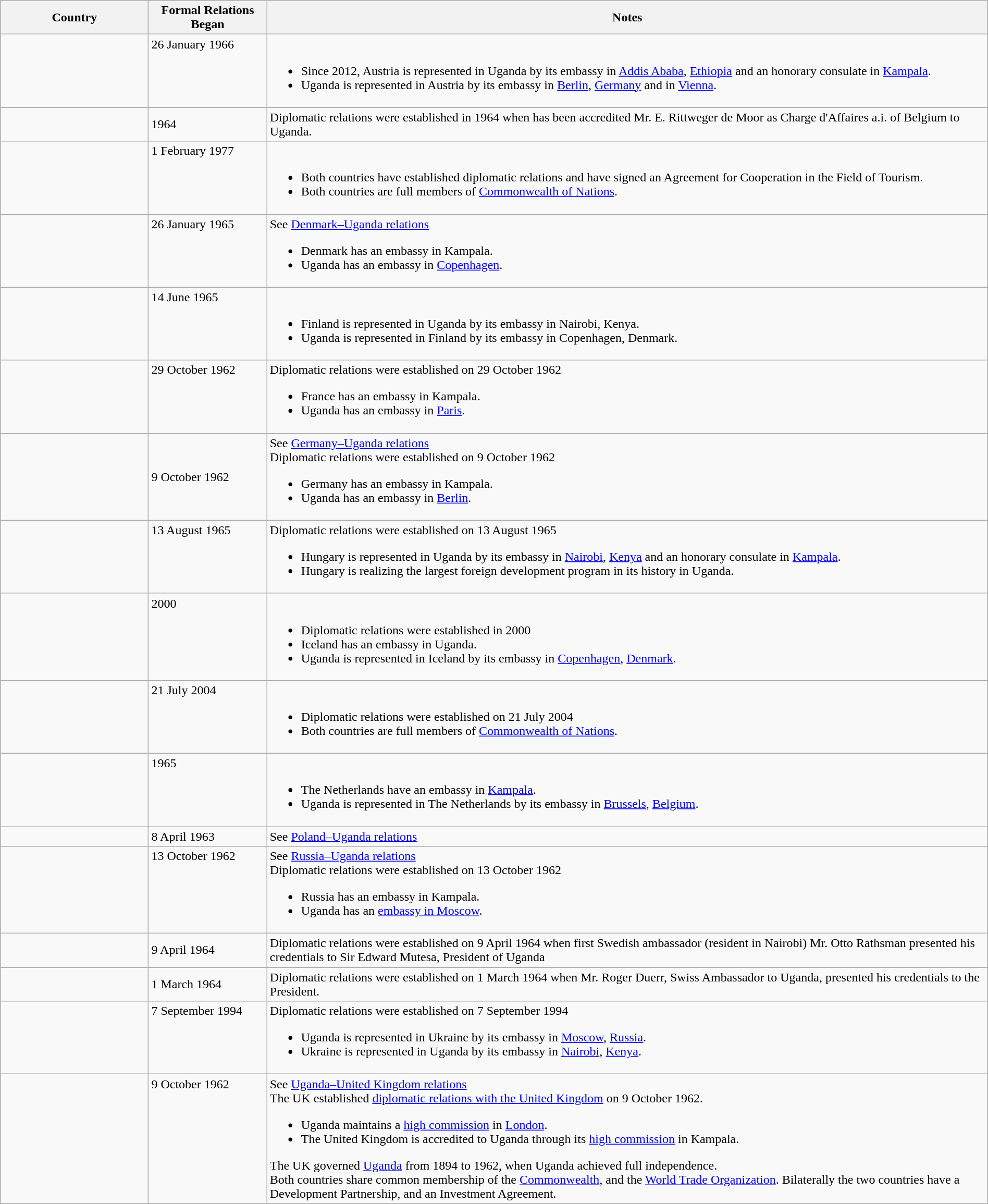<table class="wikitable sortable" style="width:100%; margin:auto;">
<tr>
<th style="width:15%;">Country</th>
<th style="width:12%;">Formal Relations Began</th>
<th>Notes</th>
</tr>
<tr valign="top">
<td></td>
<td>26 January 1966</td>
<td><br><ul><li>Since 2012, Austria is represented in Uganda by its embassy in <a href='#'>Addis Ababa</a>, <a href='#'>Ethiopia</a> and an honorary consulate in <a href='#'>Kampala</a>.</li><li>Uganda is represented in Austria by its embassy in <a href='#'>Berlin</a>, <a href='#'>Germany</a> and in <a href='#'>Vienna</a>.</li></ul></td>
</tr>
<tr>
<td></td>
<td>1964</td>
<td>Diplomatic relations were established in 1964 when has been accredited Mr. E. Rittweger de Moor as Charge d'Affaires a.i. of Belgium to Uganda.</td>
</tr>
<tr valign="top">
<td></td>
<td>1 February 1977</td>
<td><br><ul><li>Both countries have established diplomatic relations and have signed an Agreement for Cooperation in the Field of Tourism.</li><li>Both countries are full members of <a href='#'>Commonwealth of Nations</a>.</li></ul></td>
</tr>
<tr valign="top">
<td></td>
<td>26 January 1965</td>
<td>See <a href='#'>Denmark–Uganda relations</a><br><ul><li>Denmark has an embassy in Kampala.</li><li>Uganda has an embassy in <a href='#'>Copenhagen</a>.</li></ul></td>
</tr>
<tr valign="top">
<td></td>
<td>14 June 1965</td>
<td><br><ul><li>Finland is represented in Uganda by its embassy in Nairobi, Kenya.</li><li>Uganda is represented in Finland by its embassy in Copenhagen, Denmark.</li></ul></td>
</tr>
<tr valign="top">
<td></td>
<td>29 October 1962</td>
<td>Diplomatic relations were established on 29 October 1962<br><ul><li>France has an embassy in Kampala.</li><li>Uganda has an embassy in <a href='#'>Paris</a>.</li></ul></td>
</tr>
<tr>
<td></td>
<td>9 October 1962</td>
<td>See <a href='#'>Germany–Uganda relations</a><br>Diplomatic relations were established on 9 October 1962<ul><li>Germany has an embassy in Kampala.</li><li>Uganda has an embassy in <a href='#'>Berlin</a>.</li></ul></td>
</tr>
<tr valign="top">
<td></td>
<td>13 August 1965</td>
<td>Diplomatic relations were established on 13 August 1965<br><ul><li>Hungary is represented in Uganda by its embassy in <a href='#'>Nairobi</a>, <a href='#'>Kenya</a> and an honorary consulate in <a href='#'>Kampala</a>.</li><li>Hungary is realizing the largest foreign development program in its history in Uganda.</li></ul></td>
</tr>
<tr valign="top">
<td></td>
<td>2000</td>
<td><br><ul><li>Diplomatic relations were established in 2000</li><li>Iceland has an embassy in Uganda.</li><li>Uganda is represented in Iceland by its embassy in <a href='#'>Copenhagen</a>, <a href='#'>Denmark</a>.</li></ul></td>
</tr>
<tr valign="top">
<td></td>
<td>21 July 2004</td>
<td><br><ul><li>Diplomatic relations were established on 21 July 2004</li><li>Both countries are full members of <a href='#'>Commonwealth of Nations</a>.</li></ul></td>
</tr>
<tr valign="top">
<td></td>
<td>1965</td>
<td><br><ul><li>The Netherlands have an embassy in <a href='#'>Kampala</a>.</li><li>Uganda is represented in The Netherlands by its embassy in <a href='#'>Brussels</a>, <a href='#'>Belgium</a>.</li></ul></td>
</tr>
<tr valign="top">
<td></td>
<td>8 April 1963</td>
<td>See <a href='#'>Poland–Uganda relations</a></td>
</tr>
<tr valign="top">
<td></td>
<td>13 October 1962</td>
<td>See <a href='#'>Russia–Uganda relations</a><br>Diplomatic relations were established on 13 October 1962<ul><li>Russia has an embassy in Kampala.</li><li>Uganda has an <a href='#'>embassy in Moscow</a>.</li></ul></td>
</tr>
<tr>
<td></td>
<td>9 April 1964</td>
<td>Diplomatic relations were established on 9 April 1964 when first Swedish ambassador (resident in Nairobi) Mr. Otto Rathsman presented his credentials to Sir Edward Mutesa, President of Uganda</td>
</tr>
<tr>
<td></td>
<td>1 March 1964</td>
<td>Diplomatic relations were established on 1 March 1964 when Mr. Roger Duerr, Swiss Ambassador to Uganda, presented his credentials to the President.</td>
</tr>
<tr valign="top">
<td></td>
<td>7 September 1994</td>
<td>Diplomatic relations were established on 7 September 1994<br><ul><li>Uganda is represented in Ukraine by its embassy in <a href='#'>Moscow</a>, <a href='#'>Russia</a>.</li><li>Ukraine is represented in Uganda by its embassy in <a href='#'>Nairobi</a>, <a href='#'>Kenya</a>.</li></ul></td>
</tr>
<tr valign="top">
<td></td>
<td>9 October 1962</td>
<td>See <a href='#'>Uganda–United Kingdom relations</a><br>The UK established <a href='#'>diplomatic relations with the United Kingdom</a> on 9 October 1962.<ul><li>Uganda maintains a <a href='#'>high commission</a> in <a href='#'>London</a>.</li><li>The United Kingdom is accredited to Uganda through its <a href='#'>high commission</a> in Kampala.</li></ul>The UK governed <a href='#'>Uganda</a> from 1894 to 1962, when Uganda achieved full independence.<br>Both countries share common membership of the <a href='#'>Commonwealth</a>, and the <a href='#'>World Trade Organization</a>. Bilaterally the two countries have a Development Partnership, and an Investment Agreement.</td>
</tr>
</table>
